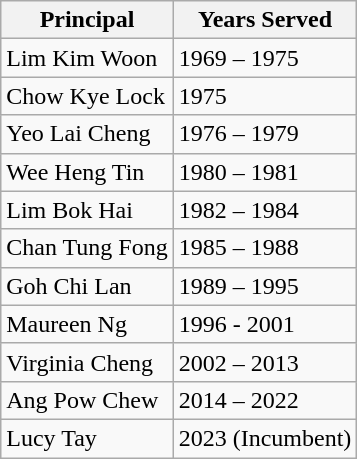<table class="wikitable collapsible collapsed">
<tr>
<th>Principal</th>
<th>Years Served</th>
</tr>
<tr>
<td>Lim Kim Woon</td>
<td>1969 – 1975</td>
</tr>
<tr>
<td>Chow Kye Lock</td>
<td>1975</td>
</tr>
<tr>
<td>Yeo Lai Cheng</td>
<td>1976 – 1979</td>
</tr>
<tr>
<td>Wee Heng Tin</td>
<td>1980 – 1981</td>
</tr>
<tr>
<td>Lim Bok Hai</td>
<td>1982 – 1984</td>
</tr>
<tr>
<td>Chan Tung Fong</td>
<td>1985 – 1988</td>
</tr>
<tr>
<td>Goh Chi Lan</td>
<td>1989 – 1995</td>
</tr>
<tr>
<td>Maureen Ng</td>
<td>1996 - 2001</td>
</tr>
<tr>
<td>Virginia Cheng</td>
<td>2002 – 2013</td>
</tr>
<tr>
<td>Ang Pow Chew</td>
<td>2014 – 2022</td>
</tr>
<tr>
<td>Lucy Tay</td>
<td>2023 (Incumbent)</td>
</tr>
</table>
